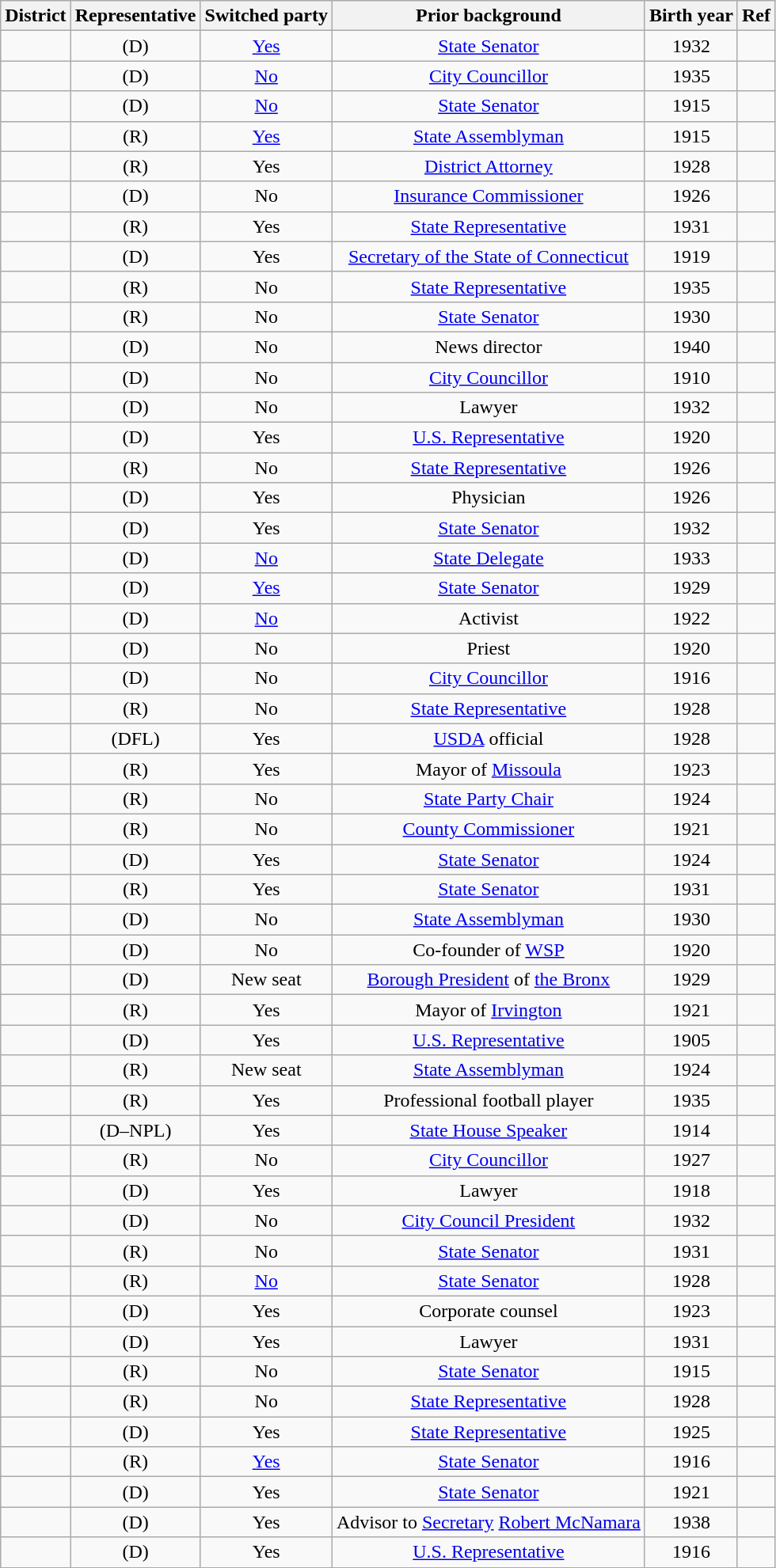<table class="sortable wikitable" style="text-align:center">
<tr>
<th>District</th>
<th>Representative</th>
<th>Switched party</th>
<th>Prior background</th>
<th>Birth year</th>
<th>Ref</th>
</tr>
<tr>
<td></td>
<td> (D)</td>
<td><a href='#'>Yes</a></td>
<td><a href='#'>State Senator</a></td>
<td>1932</td>
<td></td>
</tr>
<tr>
<td></td>
<td> (D)</td>
<td><a href='#'>No</a></td>
<td><a href='#'>City Councillor</a></td>
<td>1935</td>
<td></td>
</tr>
<tr>
<td></td>
<td> (D)</td>
<td><a href='#'>No</a></td>
<td><a href='#'>State Senator</a></td>
<td>1915</td>
<td></td>
</tr>
<tr>
<td></td>
<td> (R)</td>
<td><a href='#'>Yes</a></td>
<td><a href='#'>State Assemblyman</a></td>
<td>1915</td>
<td></td>
</tr>
<tr>
<td></td>
<td> (R)</td>
<td>Yes</td>
<td><a href='#'>District Attorney</a></td>
<td>1928</td>
<td></td>
</tr>
<tr>
<td></td>
<td> (D)</td>
<td>No</td>
<td><a href='#'>Insurance Commissioner</a></td>
<td>1926</td>
<td></td>
</tr>
<tr>
<td></td>
<td> (R)</td>
<td>Yes</td>
<td><a href='#'>State Representative</a></td>
<td>1931</td>
<td></td>
</tr>
<tr>
<td></td>
<td> (D)</td>
<td>Yes</td>
<td><a href='#'>Secretary of the State of Connecticut</a></td>
<td>1919</td>
<td></td>
</tr>
<tr>
<td></td>
<td> (R)</td>
<td>No</td>
<td><a href='#'>State Representative</a></td>
<td>1935</td>
<td></td>
</tr>
<tr>
<td></td>
<td> (R)</td>
<td>No</td>
<td><a href='#'>State Senator</a></td>
<td>1930</td>
<td></td>
</tr>
<tr>
<td></td>
<td> (D)</td>
<td>No</td>
<td>News director</td>
<td>1940</td>
<td></td>
</tr>
<tr>
<td></td>
<td> (D)</td>
<td>No</td>
<td><a href='#'>City Councillor</a></td>
<td>1910</td>
<td></td>
</tr>
<tr>
<td></td>
<td> (D)</td>
<td>No</td>
<td>Lawyer</td>
<td>1932</td>
<td></td>
</tr>
<tr>
<td></td>
<td> (D)</td>
<td>Yes</td>
<td><a href='#'>U.S. Representative</a></td>
<td>1920</td>
<td></td>
</tr>
<tr>
<td></td>
<td> (R)</td>
<td>No</td>
<td><a href='#'>State Representative</a></td>
<td>1926</td>
<td></td>
</tr>
<tr>
<td></td>
<td> (D)</td>
<td>Yes</td>
<td>Physician</td>
<td>1926</td>
<td></td>
</tr>
<tr>
<td></td>
<td> (D)</td>
<td>Yes</td>
<td><a href='#'>State Senator</a></td>
<td>1932</td>
<td></td>
</tr>
<tr>
<td></td>
<td> (D)</td>
<td><a href='#'>No</a></td>
<td><a href='#'>State Delegate</a></td>
<td>1933</td>
<td></td>
</tr>
<tr>
<td></td>
<td> (D)</td>
<td><a href='#'>Yes</a></td>
<td><a href='#'>State Senator</a></td>
<td>1929</td>
<td></td>
</tr>
<tr>
<td></td>
<td> (D)</td>
<td><a href='#'>No</a></td>
<td>Activist</td>
<td>1922</td>
<td></td>
</tr>
<tr>
<td></td>
<td> (D)</td>
<td>No</td>
<td>Priest</td>
<td>1920</td>
<td></td>
</tr>
<tr>
<td></td>
<td> (D)</td>
<td>No</td>
<td><a href='#'>City Councillor</a></td>
<td>1916</td>
<td></td>
</tr>
<tr>
<td></td>
<td> (R)</td>
<td>No</td>
<td><a href='#'>State Representative</a></td>
<td>1928</td>
<td></td>
</tr>
<tr>
<td></td>
<td> (DFL)</td>
<td>Yes</td>
<td><a href='#'>USDA</a> official</td>
<td>1928</td>
<td></td>
</tr>
<tr>
<td></td>
<td> (R)</td>
<td>Yes</td>
<td>Mayor of <a href='#'>Missoula</a></td>
<td>1923</td>
<td></td>
</tr>
<tr>
<td></td>
<td> (R)</td>
<td>No</td>
<td><a href='#'>State Party Chair</a></td>
<td>1924</td>
<td></td>
</tr>
<tr>
<td></td>
<td> (R)</td>
<td>No</td>
<td><a href='#'>County Commissioner</a></td>
<td>1921</td>
<td></td>
</tr>
<tr>
<td></td>
<td> (D)</td>
<td>Yes</td>
<td><a href='#'>State Senator</a></td>
<td>1924</td>
<td></td>
</tr>
<tr>
<td></td>
<td> (R)</td>
<td>Yes</td>
<td><a href='#'>State Senator</a></td>
<td>1931</td>
<td></td>
</tr>
<tr>
<td></td>
<td> (D)</td>
<td>No</td>
<td><a href='#'>State Assemblyman</a></td>
<td>1930</td>
<td></td>
</tr>
<tr>
<td></td>
<td> (D)</td>
<td>No</td>
<td>Co-founder of <a href='#'>WSP</a></td>
<td>1920</td>
<td></td>
</tr>
<tr>
<td></td>
<td> (D)</td>
<td>New seat</td>
<td><a href='#'>Borough President</a> of <a href='#'>the Bronx</a></td>
<td>1929</td>
<td></td>
</tr>
<tr>
<td></td>
<td> (R)</td>
<td>Yes</td>
<td>Mayor of <a href='#'>Irvington</a></td>
<td>1921</td>
<td></td>
</tr>
<tr>
<td></td>
<td> (D)</td>
<td>Yes</td>
<td><a href='#'>U.S. Representative</a></td>
<td>1905</td>
<td></td>
</tr>
<tr>
<td></td>
<td> (R)</td>
<td>New seat</td>
<td><a href='#'>State Assemblyman</a></td>
<td>1924</td>
<td></td>
</tr>
<tr>
<td></td>
<td> (R)</td>
<td>Yes</td>
<td>Professional football player</td>
<td>1935</td>
<td></td>
</tr>
<tr>
<td></td>
<td> (D–NPL)</td>
<td>Yes</td>
<td><a href='#'>State House Speaker</a></td>
<td>1914</td>
<td></td>
</tr>
<tr>
<td></td>
<td> (R)</td>
<td>No</td>
<td><a href='#'>City Councillor</a></td>
<td>1927</td>
<td></td>
</tr>
<tr>
<td></td>
<td> (D)</td>
<td>Yes</td>
<td>Lawyer</td>
<td>1918</td>
<td></td>
</tr>
<tr>
<td></td>
<td> (D)</td>
<td>No</td>
<td><a href='#'>City Council President</a></td>
<td>1932</td>
<td></td>
</tr>
<tr>
<td></td>
<td> (R)</td>
<td>No</td>
<td><a href='#'>State Senator</a></td>
<td>1931</td>
<td></td>
</tr>
<tr>
<td></td>
<td> (R)</td>
<td><a href='#'>No</a></td>
<td><a href='#'>State Senator</a></td>
<td>1928</td>
<td></td>
</tr>
<tr>
<td></td>
<td> (D)</td>
<td>Yes</td>
<td>Corporate counsel</td>
<td>1923</td>
<td></td>
</tr>
<tr>
<td></td>
<td> (D)</td>
<td>Yes</td>
<td>Lawyer</td>
<td>1931</td>
<td></td>
</tr>
<tr>
<td></td>
<td> (R)</td>
<td>No</td>
<td><a href='#'>State Senator</a></td>
<td>1915</td>
<td></td>
</tr>
<tr>
<td></td>
<td> (R)</td>
<td>No</td>
<td><a href='#'>State Representative</a></td>
<td>1928</td>
<td></td>
</tr>
<tr>
<td></td>
<td> (D)</td>
<td>Yes</td>
<td><a href='#'>State Representative</a></td>
<td>1925</td>
<td></td>
</tr>
<tr>
<td></td>
<td> (R)</td>
<td><a href='#'>Yes</a></td>
<td><a href='#'>State Senator</a></td>
<td>1916</td>
<td></td>
</tr>
<tr>
<td></td>
<td> (D)</td>
<td>Yes</td>
<td><a href='#'>State Senator</a></td>
<td>1921</td>
<td></td>
</tr>
<tr>
<td></td>
<td> (D)</td>
<td>Yes</td>
<td>Advisor to <a href='#'>Secretary</a> <a href='#'>Robert McNamara</a></td>
<td>1938</td>
<td></td>
</tr>
<tr>
<td></td>
<td> (D)</td>
<td>Yes</td>
<td><a href='#'>U.S. Representative</a></td>
<td>1916</td>
<td></td>
</tr>
</table>
